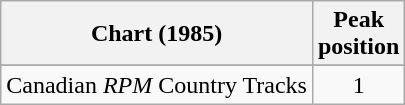<table class="wikitable sortable">
<tr>
<th align="left">Chart (1985)</th>
<th align="center">Peak<br>position</th>
</tr>
<tr>
</tr>
<tr>
<td align="left">Canadian <em>RPM</em> Country Tracks</td>
<td align="center">1</td>
</tr>
</table>
